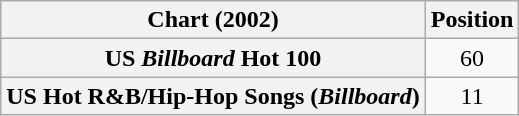<table class="wikitable plainrowheaders" style="text-align:center">
<tr>
<th align="center">Chart (2002)</th>
<th align="center">Position</th>
</tr>
<tr>
<th scope="row">US <em>Billboard</em> Hot 100</th>
<td align="center">60</td>
</tr>
<tr>
<th scope="row">US Hot R&B/Hip-Hop Songs (<em>Billboard</em>)</th>
<td align="center">11</td>
</tr>
</table>
